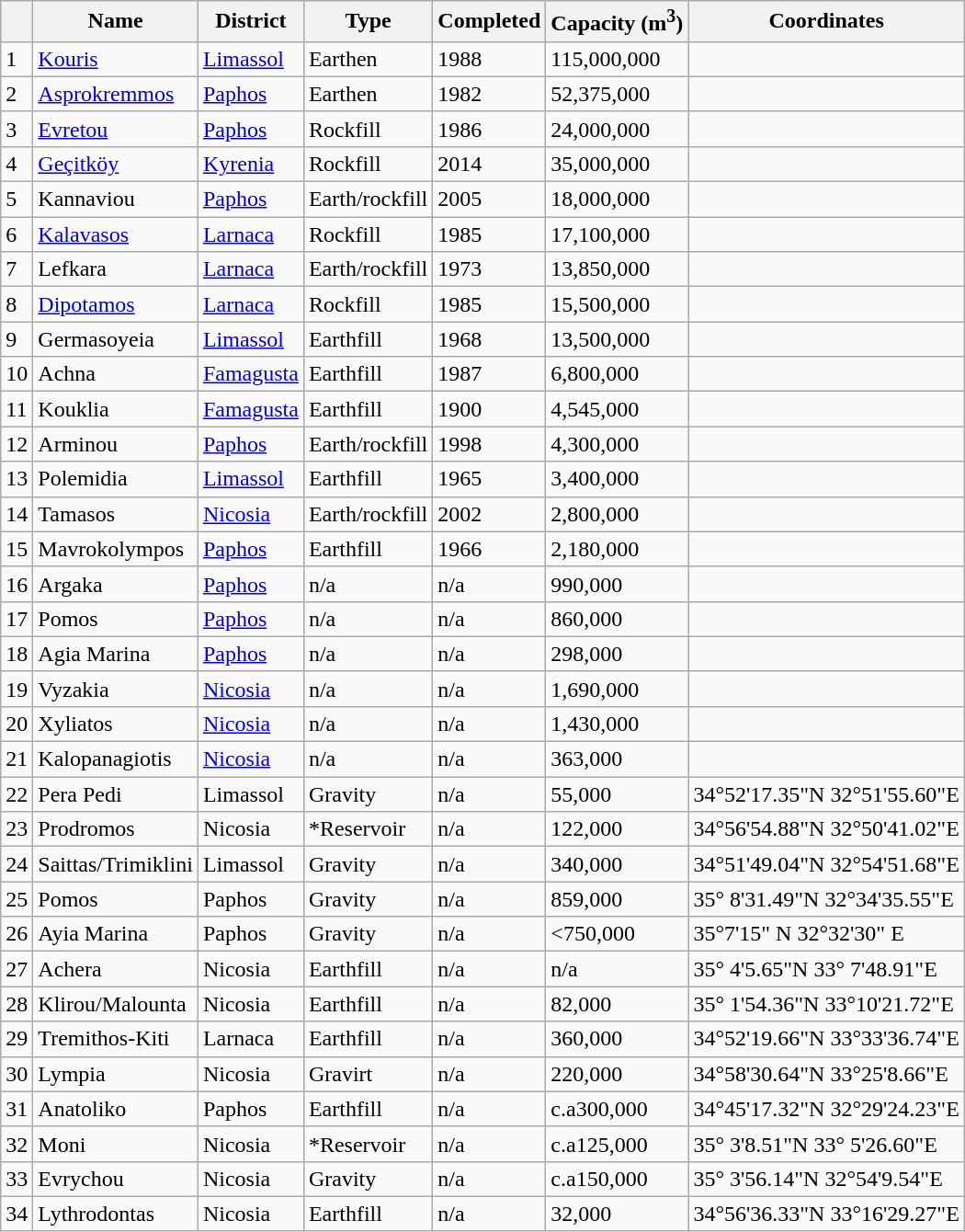<table class="wikitable sortable">
<tr>
<th></th>
<th>Name</th>
<th>District</th>
<th>Type</th>
<th>Completed</th>
<th>Capacity (m<sup>3</sup>)</th>
<th>Coordinates</th>
</tr>
<tr>
<td>1</td>
<td><a href='#'>Kouris</a></td>
<td><a href='#'>Limassol</a></td>
<td>Earthen</td>
<td>1988</td>
<td>115,000,000</td>
<td></td>
</tr>
<tr>
<td>2</td>
<td><a href='#'>Asprokremmos</a></td>
<td><a href='#'>Paphos</a></td>
<td>Earthen</td>
<td>1982</td>
<td>52,375,000</td>
<td></td>
</tr>
<tr>
<td>3</td>
<td><a href='#'>Evretou</a></td>
<td><a href='#'>Paphos</a></td>
<td>Rockfill</td>
<td>1986</td>
<td>24,000,000</td>
<td></td>
</tr>
<tr>
<td>4</td>
<td><a href='#'>Geçitköy</a></td>
<td><a href='#'>Kyrenia</a></td>
<td>Rockfill</td>
<td>2014</td>
<td>35,000,000</td>
<td></td>
</tr>
<tr>
<td>5</td>
<td>Kannaviou</td>
<td><a href='#'>Paphos</a></td>
<td>Earth/rockfill</td>
<td>2005</td>
<td>18,000,000</td>
<td></td>
</tr>
<tr>
<td>6</td>
<td><a href='#'>Kalavasos</a></td>
<td><a href='#'>Larnaca</a></td>
<td>Rockfill</td>
<td>1985</td>
<td>17,100,000</td>
<td></td>
</tr>
<tr>
<td>7</td>
<td>Lefkara</td>
<td><a href='#'>Larnaca</a></td>
<td>Earth/rockfill</td>
<td>1973</td>
<td>13,850,000</td>
<td></td>
</tr>
<tr>
<td>8</td>
<td><a href='#'>Dipotamos</a></td>
<td><a href='#'>Larnaca</a></td>
<td>Rockfill</td>
<td>1985</td>
<td>15,500,000</td>
<td></td>
</tr>
<tr>
<td>9</td>
<td>Germasoyeia</td>
<td><a href='#'>Limassol</a></td>
<td>Earthfill</td>
<td>1968</td>
<td>13,500,000</td>
<td></td>
</tr>
<tr>
<td>10</td>
<td>Achna</td>
<td><a href='#'>Famagusta</a></td>
<td>Earthfill</td>
<td>1987</td>
<td>6,800,000</td>
<td></td>
</tr>
<tr>
<td>11</td>
<td>Kouklia</td>
<td><a href='#'>Famagusta</a></td>
<td>Earthfill</td>
<td>1900</td>
<td>4,545,000</td>
<td></td>
</tr>
<tr>
<td>12</td>
<td>Arminou</td>
<td><a href='#'>Paphos</a></td>
<td>Earth/rockfill</td>
<td>1998</td>
<td>4,300,000</td>
<td></td>
</tr>
<tr>
<td>13</td>
<td>Polemidia</td>
<td><a href='#'>Limassol</a></td>
<td>Earthfill</td>
<td>1965</td>
<td>3,400,000</td>
<td></td>
</tr>
<tr>
<td>14</td>
<td>Tamasos</td>
<td><a href='#'>Nicosia</a></td>
<td>Earth/rockfill</td>
<td>2002</td>
<td>2,800,000</td>
<td></td>
</tr>
<tr>
<td>15</td>
<td>Mavrokolympos</td>
<td><a href='#'>Paphos</a></td>
<td>Earthfill</td>
<td>1966</td>
<td>2,180,000</td>
<td></td>
</tr>
<tr>
<td>16</td>
<td>Argaka</td>
<td><a href='#'>Paphos</a></td>
<td>n/a</td>
<td>n/a</td>
<td>990,000</td>
<td></td>
</tr>
<tr>
<td>17</td>
<td>Pomos</td>
<td><a href='#'>Paphos</a></td>
<td>n/a</td>
<td>n/a</td>
<td>860,000</td>
<td></td>
</tr>
<tr>
<td>18</td>
<td>Agia Marina</td>
<td><a href='#'>Paphos</a></td>
<td>n/a</td>
<td>n/a</td>
<td>298,000</td>
<td></td>
</tr>
<tr>
<td>19</td>
<td>Vyzakia</td>
<td><a href='#'>Nicosia</a></td>
<td>n/a</td>
<td>n/a</td>
<td>1,690,000</td>
<td></td>
</tr>
<tr>
<td>20</td>
<td>Xyliatos</td>
<td><a href='#'>Nicosia</a></td>
<td>n/a</td>
<td>n/a</td>
<td>1,430,000</td>
<td></td>
</tr>
<tr>
<td>21</td>
<td>Kalopanagiotis</td>
<td><a href='#'>Nicosia</a></td>
<td>n/a</td>
<td>n/a</td>
<td>363,000</td>
<td></td>
</tr>
<tr>
<td>22</td>
<td>Pera Pedi</td>
<td>Limassol</td>
<td>Gravity</td>
<td>n/a</td>
<td>55,000</td>
<td>34°52'17.35"N  32°51'55.60"E</td>
</tr>
<tr>
<td>23</td>
<td>Prodromos</td>
<td>Nicosia</td>
<td>*Reservoir</td>
<td>n/a</td>
<td>122,000</td>
<td>34°56'54.88"N  32°50'41.02"E</td>
</tr>
<tr>
<td>24</td>
<td>Saittas/Trimiklini</td>
<td>Limassol</td>
<td>Gravity</td>
<td>n/a</td>
<td>340,000</td>
<td>34°51'49.04"N  32°54'51.68"E</td>
</tr>
<tr>
<td>25</td>
<td>Pomos</td>
<td>Paphos</td>
<td>Gravity</td>
<td>n/a</td>
<td>859,000</td>
<td>35° 8'31.49"N  32°34'35.55"E</td>
</tr>
<tr>
<td>26</td>
<td>Ayia Marina</td>
<td>Paphos</td>
<td>Gravity</td>
<td>n/a</td>
<td><750,000</td>
<td>35°7'15" N 32°32'30" E</td>
</tr>
<tr>
<td>27</td>
<td>Achera</td>
<td>Nicosia</td>
<td>Earthfill</td>
<td>n/a</td>
<td>n/a</td>
<td>35° 4'5.65"N  33° 7'48.91"E</td>
</tr>
<tr>
<td>28</td>
<td>Klirou/Malounta</td>
<td>Nicosia</td>
<td>Earthfill</td>
<td>n/a</td>
<td>82,000</td>
<td>35° 1'54.36"N  33°10'21.72"E</td>
</tr>
<tr>
<td>29</td>
<td>Tremithos-Kiti</td>
<td>Larnaca</td>
<td>Earthfill</td>
<td>n/a</td>
<td>360,000</td>
<td>34°52'19.66"N  33°33'36.74"E</td>
</tr>
<tr>
<td>30</td>
<td>Lympia</td>
<td>Nicosia</td>
<td>Gravirt</td>
<td>n/a</td>
<td>220,000</td>
<td>34°58'30.64"N  33°25'8.66"E</td>
</tr>
<tr>
<td>31</td>
<td>Anatoliko</td>
<td>Paphos</td>
<td>Earthfill</td>
<td>n/a</td>
<td>c.a300,000</td>
<td>34°45'17.32"N  32°29'24.23"E</td>
</tr>
<tr>
<td>32</td>
<td>Moni</td>
<td>Nicosia</td>
<td>*Reservoir</td>
<td>n/a</td>
<td>c.a125,000</td>
<td>35° 3'8.51"N  33° 5'26.60"E</td>
</tr>
<tr>
<td>33</td>
<td>Evrychou</td>
<td>Nicosia</td>
<td>Gravity</td>
<td>n/a</td>
<td>c.a150,000</td>
<td>35° 3'56.14"N  32°54'9.54"E</td>
</tr>
<tr>
<td>34</td>
<td>Lythrodontas</td>
<td>Nicosia</td>
<td>Earthfill</td>
<td>n/a</td>
<td>32,000</td>
<td>34°56'36.33"N  33°16'29.27"E</td>
</tr>
</table>
